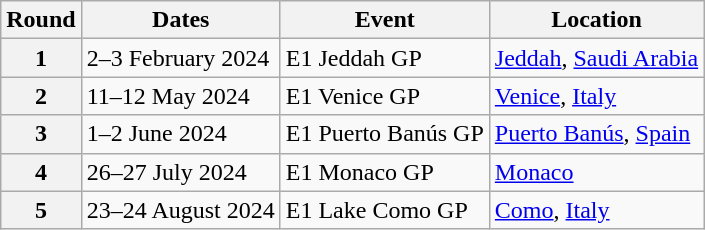<table class="wikitable">
<tr>
<th>Round</th>
<th>Dates</th>
<th>Event</th>
<th>Location</th>
</tr>
<tr>
<th>1</th>
<td>2–3 February 2024</td>
<td>E1 Jeddah GP</td>
<td> <a href='#'>Jeddah</a>, <a href='#'>Saudi Arabia</a></td>
</tr>
<tr>
<th>2</th>
<td>11–12 May 2024</td>
<td>E1 Venice GP</td>
<td> <a href='#'>Venice</a>, <a href='#'>Italy</a></td>
</tr>
<tr>
<th>3</th>
<td>1–2 June 2024</td>
<td>E1 Puerto Banús GP</td>
<td nowrap=""> <a href='#'>Puerto Banús</a>, <a href='#'>Spain</a></td>
</tr>
<tr>
<th>4</th>
<td>26–27 July 2024</td>
<td>E1 Monaco GP</td>
<td> <a href='#'>Monaco</a></td>
</tr>
<tr>
<th>5</th>
<td>23–24 August 2024</td>
<td nowrap="">E1 Lake Como GP</td>
<td> <a href='#'>Como</a>, <a href='#'>Italy</a></td>
</tr>
</table>
